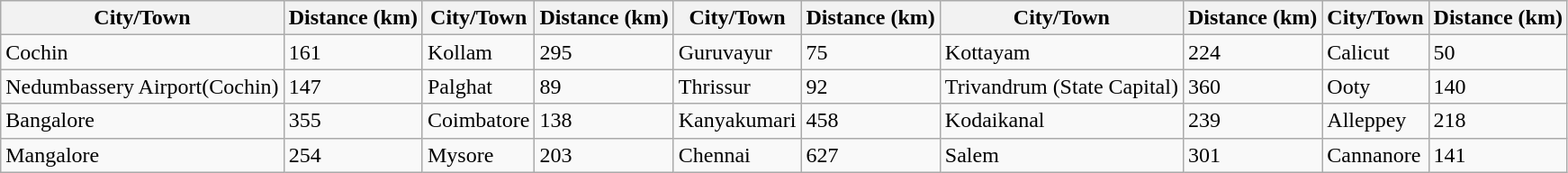<table class="wikitable" border="1" |>
<tr>
<th>City/Town</th>
<th>Distance (km)</th>
<th>City/Town</th>
<th>Distance (km)</th>
<th>City/Town</th>
<th>Distance (km)</th>
<th>City/Town</th>
<th>Distance (km)</th>
<th>City/Town</th>
<th>Distance (km)</th>
</tr>
<tr>
<td>Cochin</td>
<td>161</td>
<td>Kollam</td>
<td>295</td>
<td>Guruvayur</td>
<td>75</td>
<td>Kottayam</td>
<td>224</td>
<td>Calicut</td>
<td>50</td>
</tr>
<tr>
<td>Nedumbassery Airport(Cochin)</td>
<td>147</td>
<td>Palghat</td>
<td>89</td>
<td>Thrissur</td>
<td>92</td>
<td>Trivandrum (State Capital)</td>
<td>360</td>
<td>Ooty</td>
<td>140</td>
</tr>
<tr>
<td>Bangalore</td>
<td>355</td>
<td>Coimbatore</td>
<td>138</td>
<td>Kanyakumari</td>
<td>458</td>
<td>Kodaikanal</td>
<td>239</td>
<td>Alleppey</td>
<td>218</td>
</tr>
<tr>
<td>Mangalore</td>
<td>254</td>
<td>Mysore</td>
<td>203</td>
<td>Chennai</td>
<td>627</td>
<td>Salem</td>
<td>301</td>
<td>Cannanore</td>
<td>141</td>
</tr>
</table>
